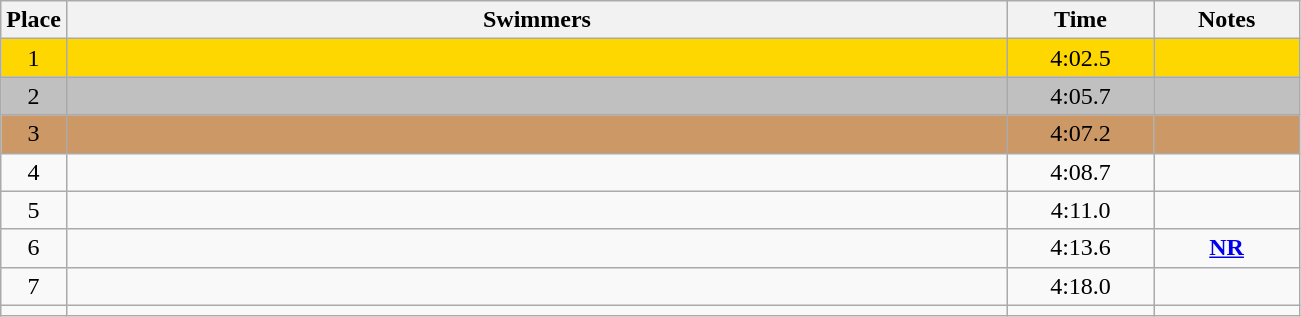<table class=wikitable style="text-align:center">
<tr>
<th>Place</th>
<th width=620>Swimmers</th>
<th width=90>Time</th>
<th width=90>Notes</th>
</tr>
<tr bgcolor=gold>
<td>1</td>
<td align=left></td>
<td>4:02.5</td>
<td></td>
</tr>
<tr bgcolor=silver>
<td>2</td>
<td align=left></td>
<td>4:05.7</td>
<td></td>
</tr>
<tr bgcolor=#cc9966>
<td>3</td>
<td align=left></td>
<td>4:07.2</td>
<td></td>
</tr>
<tr>
<td>4</td>
<td align=left></td>
<td>4:08.7</td>
<td></td>
</tr>
<tr>
<td>5</td>
<td align=left></td>
<td>4:11.0</td>
<td></td>
</tr>
<tr>
<td>6</td>
<td align=left></td>
<td>4:13.6</td>
<td><strong><a href='#'>NR</a></strong></td>
</tr>
<tr>
<td>7</td>
<td align=left></td>
<td>4:18.0</td>
<td></td>
</tr>
<tr>
<td></td>
<td align=left></td>
<td></td>
<td></td>
</tr>
</table>
